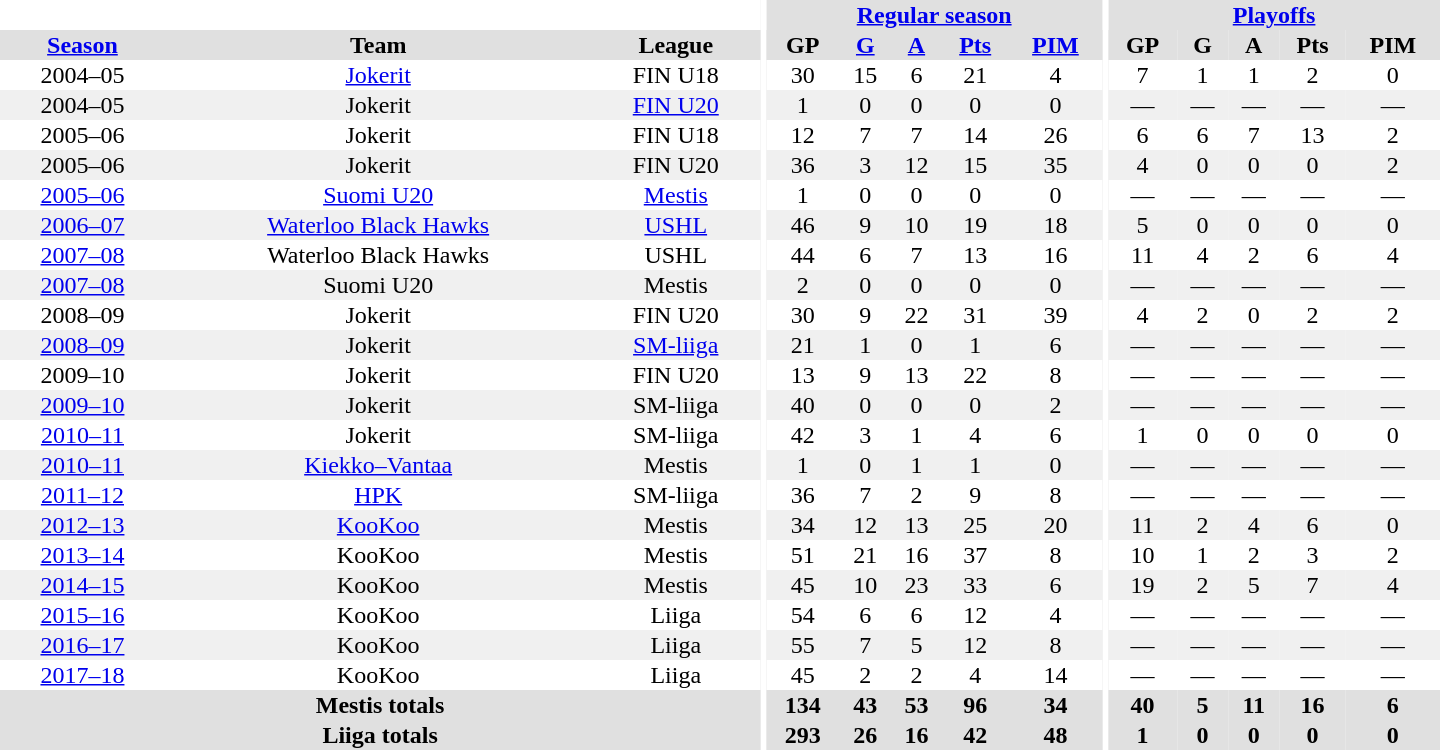<table border="0" cellpadding="1" cellspacing="0" style="text-align:center; width:60em">
<tr bgcolor="#e0e0e0">
<th colspan="3" bgcolor="#ffffff"></th>
<th rowspan="99" bgcolor="#ffffff"></th>
<th colspan="5"><a href='#'>Regular season</a></th>
<th rowspan="99" bgcolor="#ffffff"></th>
<th colspan="5"><a href='#'>Playoffs</a></th>
</tr>
<tr bgcolor="#e0e0e0">
<th><a href='#'>Season</a></th>
<th>Team</th>
<th>League</th>
<th>GP</th>
<th><a href='#'>G</a></th>
<th><a href='#'>A</a></th>
<th><a href='#'>Pts</a></th>
<th><a href='#'>PIM</a></th>
<th>GP</th>
<th>G</th>
<th>A</th>
<th>Pts</th>
<th>PIM</th>
</tr>
<tr>
<td>2004–05</td>
<td><a href='#'>Jokerit</a></td>
<td>FIN U18</td>
<td>30</td>
<td>15</td>
<td>6</td>
<td>21</td>
<td>4</td>
<td>7</td>
<td>1</td>
<td>1</td>
<td>2</td>
<td>0</td>
</tr>
<tr bgcolor="#f0f0f0">
<td>2004–05</td>
<td>Jokerit</td>
<td><a href='#'>FIN U20</a></td>
<td>1</td>
<td>0</td>
<td>0</td>
<td>0</td>
<td>0</td>
<td>—</td>
<td>—</td>
<td>—</td>
<td>—</td>
<td>—</td>
</tr>
<tr>
<td>2005–06</td>
<td>Jokerit</td>
<td>FIN U18</td>
<td>12</td>
<td>7</td>
<td>7</td>
<td>14</td>
<td>26</td>
<td>6</td>
<td>6</td>
<td>7</td>
<td>13</td>
<td>2</td>
</tr>
<tr bgcolor="#f0f0f0">
<td>2005–06</td>
<td>Jokerit</td>
<td>FIN U20</td>
<td>36</td>
<td>3</td>
<td>12</td>
<td>15</td>
<td>35</td>
<td>4</td>
<td>0</td>
<td>0</td>
<td>0</td>
<td>2</td>
</tr>
<tr>
<td><a href='#'>2005–06</a></td>
<td><a href='#'>Suomi U20</a></td>
<td><a href='#'>Mestis</a></td>
<td>1</td>
<td>0</td>
<td>0</td>
<td>0</td>
<td>0</td>
<td>—</td>
<td>—</td>
<td>—</td>
<td>—</td>
<td>—</td>
</tr>
<tr bgcolor="#f0f0f0">
<td><a href='#'>2006–07</a></td>
<td><a href='#'>Waterloo Black Hawks</a></td>
<td><a href='#'>USHL</a></td>
<td>46</td>
<td>9</td>
<td>10</td>
<td>19</td>
<td>18</td>
<td>5</td>
<td>0</td>
<td>0</td>
<td>0</td>
<td>0</td>
</tr>
<tr>
<td><a href='#'>2007–08</a></td>
<td>Waterloo Black Hawks</td>
<td>USHL</td>
<td>44</td>
<td>6</td>
<td>7</td>
<td>13</td>
<td>16</td>
<td>11</td>
<td>4</td>
<td>2</td>
<td>6</td>
<td>4</td>
</tr>
<tr bgcolor="#f0f0f0">
<td><a href='#'>2007–08</a></td>
<td>Suomi U20</td>
<td>Mestis</td>
<td>2</td>
<td>0</td>
<td>0</td>
<td>0</td>
<td>0</td>
<td>—</td>
<td>—</td>
<td>—</td>
<td>—</td>
<td>—</td>
</tr>
<tr>
<td>2008–09</td>
<td>Jokerit</td>
<td>FIN U20</td>
<td>30</td>
<td>9</td>
<td>22</td>
<td>31</td>
<td>39</td>
<td>4</td>
<td>2</td>
<td>0</td>
<td>2</td>
<td>2</td>
</tr>
<tr bgcolor="#f0f0f0">
<td><a href='#'>2008–09</a></td>
<td>Jokerit</td>
<td><a href='#'>SM-liiga</a></td>
<td>21</td>
<td>1</td>
<td>0</td>
<td>1</td>
<td>6</td>
<td>—</td>
<td>—</td>
<td>—</td>
<td>—</td>
<td>—</td>
</tr>
<tr>
<td>2009–10</td>
<td>Jokerit</td>
<td>FIN U20</td>
<td>13</td>
<td>9</td>
<td>13</td>
<td>22</td>
<td>8</td>
<td>—</td>
<td>—</td>
<td>—</td>
<td>—</td>
<td>—</td>
</tr>
<tr bgcolor="#f0f0f0">
<td><a href='#'>2009–10</a></td>
<td>Jokerit</td>
<td>SM-liiga</td>
<td>40</td>
<td>0</td>
<td>0</td>
<td>0</td>
<td>2</td>
<td>—</td>
<td>—</td>
<td>—</td>
<td>—</td>
<td>—</td>
</tr>
<tr>
<td><a href='#'>2010–11</a></td>
<td>Jokerit</td>
<td>SM-liiga</td>
<td>42</td>
<td>3</td>
<td>1</td>
<td>4</td>
<td>6</td>
<td>1</td>
<td>0</td>
<td>0</td>
<td>0</td>
<td>0</td>
</tr>
<tr bgcolor="#f0f0f0">
<td><a href='#'>2010–11</a></td>
<td><a href='#'>Kiekko–Vantaa</a></td>
<td>Mestis</td>
<td>1</td>
<td>0</td>
<td>1</td>
<td>1</td>
<td>0</td>
<td>—</td>
<td>—</td>
<td>—</td>
<td>—</td>
<td>—</td>
</tr>
<tr>
<td><a href='#'>2011–12</a></td>
<td><a href='#'>HPK</a></td>
<td>SM-liiga</td>
<td>36</td>
<td>7</td>
<td>2</td>
<td>9</td>
<td>8</td>
<td>—</td>
<td>—</td>
<td>—</td>
<td>—</td>
<td>—</td>
</tr>
<tr bgcolor="#f0f0f0">
<td><a href='#'>2012–13</a></td>
<td><a href='#'>KooKoo</a></td>
<td>Mestis</td>
<td>34</td>
<td>12</td>
<td>13</td>
<td>25</td>
<td>20</td>
<td>11</td>
<td>2</td>
<td>4</td>
<td>6</td>
<td>0</td>
</tr>
<tr>
<td><a href='#'>2013–14</a></td>
<td>KooKoo</td>
<td>Mestis</td>
<td>51</td>
<td>21</td>
<td>16</td>
<td>37</td>
<td>8</td>
<td>10</td>
<td>1</td>
<td>2</td>
<td>3</td>
<td>2</td>
</tr>
<tr bgcolor="#f0f0f0">
<td><a href='#'>2014–15</a></td>
<td>KooKoo</td>
<td>Mestis</td>
<td>45</td>
<td>10</td>
<td>23</td>
<td>33</td>
<td>6</td>
<td>19</td>
<td>2</td>
<td>5</td>
<td>7</td>
<td>4</td>
</tr>
<tr>
<td><a href='#'>2015–16</a></td>
<td>KooKoo</td>
<td>Liiga</td>
<td>54</td>
<td>6</td>
<td>6</td>
<td>12</td>
<td>4</td>
<td>—</td>
<td>—</td>
<td>—</td>
<td>—</td>
<td>—</td>
</tr>
<tr bgcolor="#f0f0f0">
<td><a href='#'>2016–17</a></td>
<td>KooKoo</td>
<td>Liiga</td>
<td>55</td>
<td>7</td>
<td>5</td>
<td>12</td>
<td>8</td>
<td>—</td>
<td>—</td>
<td>—</td>
<td>—</td>
<td>—</td>
</tr>
<tr>
<td><a href='#'>2017–18</a></td>
<td>KooKoo</td>
<td>Liiga</td>
<td>45</td>
<td>2</td>
<td>2</td>
<td>4</td>
<td>14</td>
<td>—</td>
<td>—</td>
<td>—</td>
<td>—</td>
<td>—</td>
</tr>
<tr bgcolor="#e0e0e0">
<th colspan="3">Mestis totals</th>
<th>134</th>
<th>43</th>
<th>53</th>
<th>96</th>
<th>34</th>
<th>40</th>
<th>5</th>
<th>11</th>
<th>16</th>
<th>6</th>
</tr>
<tr bgcolor="#e0e0e0">
<th colspan="3">Liiga totals</th>
<th>293</th>
<th>26</th>
<th>16</th>
<th>42</th>
<th>48</th>
<th>1</th>
<th>0</th>
<th>0</th>
<th>0</th>
<th>0</th>
</tr>
</table>
